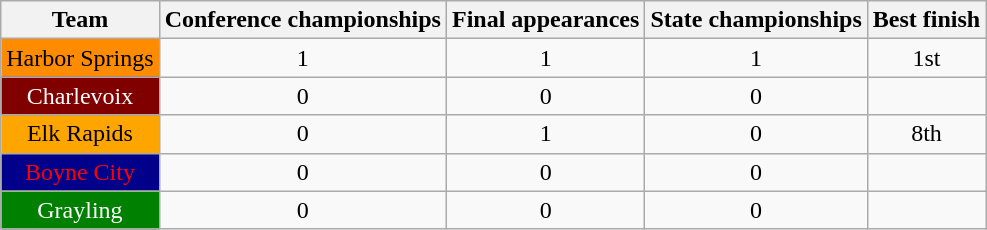<table class="wikitable sortable" style="text-align:center">
<tr>
<th>Team</th>
<th>Conference championships</th>
<th>Final appearances</th>
<th>State championships</th>
<th>Best finish</th>
</tr>
<tr>
<td !align=center style="background:darkorange;color:black">Harbor Springs</td>
<td>1</td>
<td>1</td>
<td>1</td>
<td>1st</td>
</tr>
<tr>
<td !align=center style="background:maroon;color:white">Charlevoix</td>
<td>0</td>
<td>0</td>
<td>0</td>
<td></td>
</tr>
<tr>
<td !align=center style="background:orange;color:black">Elk Rapids</td>
<td>0</td>
<td>1</td>
<td>0</td>
<td>8th</td>
</tr>
<tr>
<td !align=center style="background:darkblue;color:red">Boyne City</td>
<td>0</td>
<td>0</td>
<td>0</td>
<td></td>
</tr>
<tr>
<td !align=center style="background:green;color:white">Grayling</td>
<td>0</td>
<td>0</td>
<td>0</td>
<td></td>
</tr>
</table>
